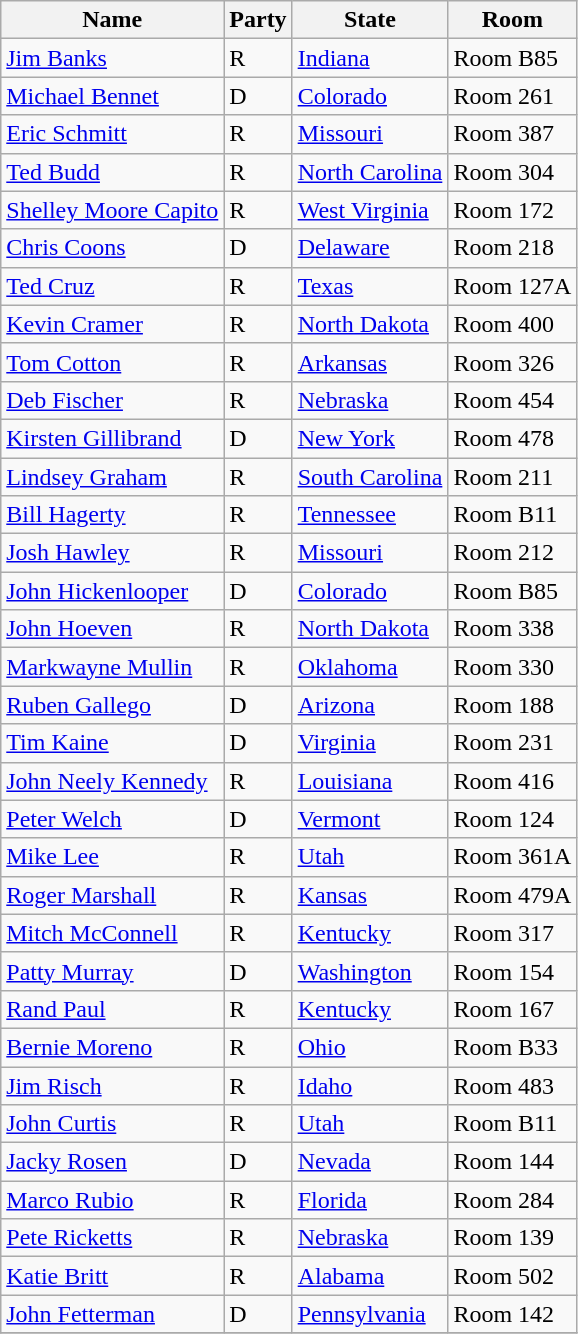<table class="wikitable sortable">
<tr>
<th>Name</th>
<th>Party</th>
<th>State</th>
<th>Room</th>
</tr>
<tr>
<td><a href='#'>Jim Banks</a></td>
<td>R</td>
<td><a href='#'>Indiana</a></td>
<td>Room B85</td>
</tr>
<tr>
<td><a href='#'>Michael Bennet</a></td>
<td>D</td>
<td><a href='#'>Colorado</a></td>
<td>Room 261</td>
</tr>
<tr>
<td><a href='#'>Eric Schmitt</a></td>
<td>R</td>
<td><a href='#'>Missouri</a></td>
<td>Room 387</td>
</tr>
<tr>
<td><a href='#'>Ted Budd</a></td>
<td>R</td>
<td><a href='#'>North Carolina</a></td>
<td>Room 304</td>
</tr>
<tr>
<td><a href='#'>Shelley Moore Capito</a></td>
<td>R</td>
<td><a href='#'>West Virginia</a></td>
<td>Room 172</td>
</tr>
<tr>
<td><a href='#'>Chris Coons</a></td>
<td>D</td>
<td><a href='#'>Delaware</a></td>
<td>Room 218</td>
</tr>
<tr>
<td><a href='#'>Ted Cruz</a></td>
<td>R</td>
<td><a href='#'>Texas</a></td>
<td>Room 127A</td>
</tr>
<tr>
<td><a href='#'>Kevin Cramer</a></td>
<td>R</td>
<td><a href='#'>North Dakota</a></td>
<td>Room 400</td>
</tr>
<tr>
<td><a href='#'>Tom Cotton</a></td>
<td>R</td>
<td><a href='#'>Arkansas</a></td>
<td>Room 326</td>
</tr>
<tr>
<td><a href='#'>Deb Fischer</a></td>
<td>R</td>
<td><a href='#'>Nebraska</a></td>
<td>Room 454</td>
</tr>
<tr>
<td><a href='#'>Kirsten Gillibrand</a></td>
<td>D</td>
<td><a href='#'>New York</a></td>
<td>Room 478</td>
</tr>
<tr>
<td><a href='#'>Lindsey Graham</a></td>
<td>R</td>
<td><a href='#'>South Carolina</a></td>
<td>Room 211</td>
</tr>
<tr>
<td><a href='#'>Bill Hagerty</a></td>
<td>R</td>
<td><a href='#'>Tennessee</a></td>
<td>Room B11</td>
</tr>
<tr>
<td><a href='#'>Josh Hawley</a></td>
<td>R</td>
<td><a href='#'>Missouri</a></td>
<td>Room 212</td>
</tr>
<tr>
<td><a href='#'>John Hickenlooper</a></td>
<td>D</td>
<td><a href='#'>Colorado</a></td>
<td>Room B85</td>
</tr>
<tr>
<td><a href='#'>John Hoeven</a></td>
<td>R</td>
<td><a href='#'>North Dakota</a></td>
<td>Room 338</td>
</tr>
<tr>
<td><a href='#'>Markwayne Mullin</a></td>
<td>R</td>
<td><a href='#'>Oklahoma</a></td>
<td>Room 330</td>
</tr>
<tr>
<td><a href='#'>Ruben Gallego</a></td>
<td>D</td>
<td><a href='#'>Arizona</a></td>
<td>Room 188</td>
</tr>
<tr>
<td><a href='#'>Tim Kaine</a></td>
<td>D</td>
<td><a href='#'>Virginia</a></td>
<td>Room 231</td>
</tr>
<tr>
<td><a href='#'>John Neely Kennedy</a></td>
<td>R</td>
<td><a href='#'>Louisiana</a></td>
<td>Room 416</td>
</tr>
<tr>
<td><a href='#'>Peter Welch</a></td>
<td>D</td>
<td><a href='#'>Vermont</a></td>
<td>Room 124</td>
</tr>
<tr>
<td><a href='#'>Mike Lee</a></td>
<td>R</td>
<td><a href='#'>Utah</a></td>
<td>Room 361A</td>
</tr>
<tr>
<td><a href='#'>Roger Marshall</a></td>
<td>R</td>
<td><a href='#'>Kansas</a></td>
<td>Room 479A</td>
</tr>
<tr>
<td><a href='#'>Mitch McConnell</a></td>
<td>R</td>
<td><a href='#'>Kentucky</a></td>
<td>Room 317</td>
</tr>
<tr>
<td><a href='#'>Patty Murray</a></td>
<td>D</td>
<td><a href='#'>Washington</a></td>
<td>Room 154</td>
</tr>
<tr>
<td><a href='#'>Rand Paul</a></td>
<td>R</td>
<td><a href='#'>Kentucky</a></td>
<td>Room 167</td>
</tr>
<tr>
<td><a href='#'>Bernie Moreno</a></td>
<td>R</td>
<td><a href='#'>Ohio</a></td>
<td>Room B33</td>
</tr>
<tr>
<td><a href='#'>Jim Risch</a></td>
<td>R</td>
<td><a href='#'>Idaho</a></td>
<td>Room 483</td>
</tr>
<tr>
<td><a href='#'>John Curtis</a></td>
<td>R</td>
<td><a href='#'>Utah</a></td>
<td>Room B11</td>
</tr>
<tr>
<td><a href='#'>Jacky Rosen</a></td>
<td>D</td>
<td><a href='#'>Nevada</a></td>
<td>Room 144</td>
</tr>
<tr>
<td><a href='#'>Marco Rubio</a></td>
<td>R</td>
<td><a href='#'>Florida</a></td>
<td>Room 284</td>
</tr>
<tr>
<td><a href='#'>Pete Ricketts</a></td>
<td>R</td>
<td><a href='#'>Nebraska</a></td>
<td>Room 139</td>
</tr>
<tr>
<td><a href='#'>Katie Britt</a></td>
<td>R</td>
<td><a href='#'>Alabama</a></td>
<td>Room 502</td>
</tr>
<tr>
<td><a href='#'>John Fetterman</a></td>
<td>D</td>
<td><a href='#'>Pennsylvania</a></td>
<td>Room 142</td>
</tr>
<tr>
</tr>
</table>
